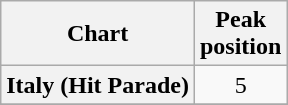<table class="wikitable sortable plainrowheaders" style="text-align:center">
<tr>
<th scope="col">Chart</th>
<th scope="col">Peak<br>position</th>
</tr>
<tr>
<th scope="row">Italy (Hit Parade)</th>
<td>5</td>
</tr>
<tr>
</tr>
</table>
